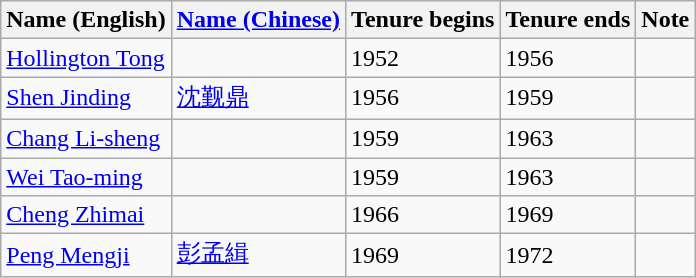<table class="wikitable">
<tr>
<th>Name (English)</th>
<th><a href='#'>Name (Chinese)</a></th>
<th>Tenure begins</th>
<th>Tenure ends</th>
<th>Note</th>
</tr>
<tr>
<td><a href='#'>Hollington Tong</a></td>
<td></td>
<td>1952</td>
<td>1956</td>
<td></td>
</tr>
<tr>
<td><a href='#'>Shen Jinding</a></td>
<td><a href='#'>沈觐鼎</a></td>
<td>1956</td>
<td>1959</td>
<td></td>
</tr>
<tr>
<td><a href='#'>Chang Li-sheng</a></td>
<td></td>
<td>1959</td>
<td>1963</td>
<td></td>
</tr>
<tr>
<td><a href='#'>Wei Tao-ming</a></td>
<td></td>
<td>1959</td>
<td>1963</td>
<td></td>
</tr>
<tr>
<td><a href='#'>Cheng Zhimai</a></td>
<td></td>
<td>1966</td>
<td>1969</td>
<td></td>
</tr>
<tr>
<td><a href='#'>Peng Mengji</a></td>
<td><a href='#'>彭孟緝</a></td>
<td>1969</td>
<td>1972</td>
<td></td>
</tr>
</table>
